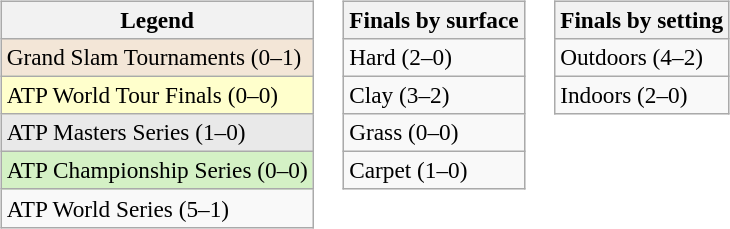<table>
<tr valign=top>
<td><br><table class=wikitable style=font-size:97%>
<tr>
<th>Legend</th>
</tr>
<tr style="background:#f3e6d7;">
<td>Grand Slam Tournaments (0–1)</td>
</tr>
<tr style="background:#ffc;">
<td>ATP World Tour Finals (0–0)</td>
</tr>
<tr style="background:#e9e9e9;">
<td>ATP Masters Series (1–0)</td>
</tr>
<tr style="background:#d4f1c5;">
<td>ATP Championship Series (0–0)</td>
</tr>
<tr>
<td>ATP World Series (5–1)</td>
</tr>
</table>
</td>
<td><br><table class=wikitable style=font-size:97%>
<tr>
<th>Finals by surface</th>
</tr>
<tr>
<td>Hard (2–0)</td>
</tr>
<tr>
<td>Clay (3–2)</td>
</tr>
<tr>
<td>Grass (0–0)</td>
</tr>
<tr>
<td>Carpet (1–0)</td>
</tr>
</table>
</td>
<td><br><table class=wikitable style=font-size:97%>
<tr>
<th>Finals by setting</th>
</tr>
<tr>
<td>Outdoors (4–2)</td>
</tr>
<tr>
<td>Indoors (2–0)</td>
</tr>
</table>
</td>
</tr>
</table>
